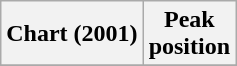<table class="wikitable sortable plainrowheaders" style="text-align:center">
<tr>
<th scope="col">Chart (2001)</th>
<th scope="col">Peak<br>position</th>
</tr>
<tr>
</tr>
</table>
